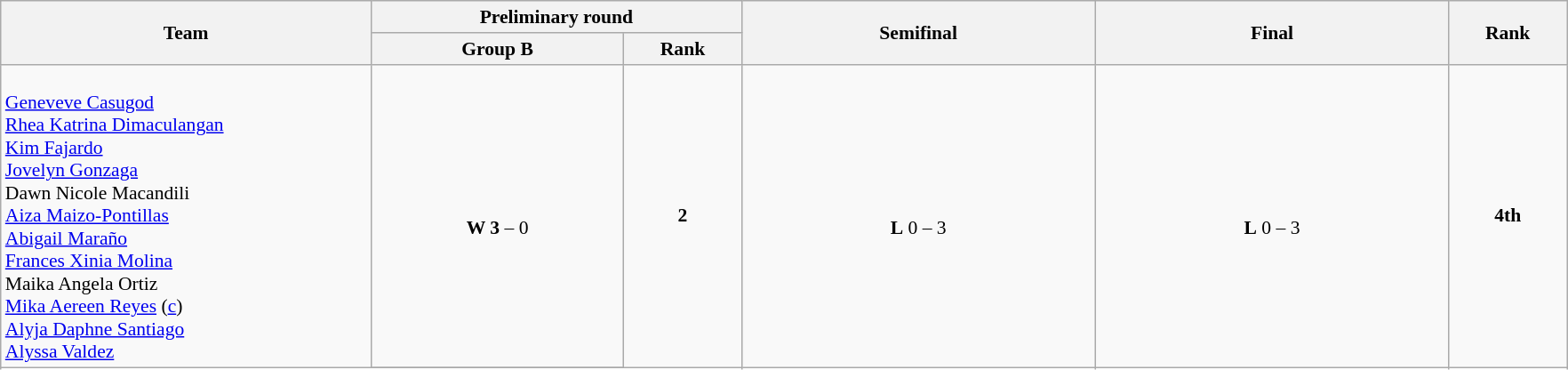<table class="wikitable" width="93%" style="text-align:left; font-size:90%">
<tr>
<th rowspan="2" width="22%">Team</th>
<th colspan="2">Preliminary round</th>
<th rowspan="2" width="21%">Semifinal</th>
<th rowspan="2" width="21%">Final</th>
<th rowspan="2" width="7%">Rank</th>
</tr>
<tr>
<th width="15%">Group B</th>
<th width="7%">Rank</th>
</tr>
<tr>
<td rowspan=3 align=left><br><a href='#'>Geneveve Casugod</a><br><a href='#'>Rhea Katrina Dimaculangan</a><br><a href='#'>Kim Fajardo</a><br><a href='#'>Jovelyn Gonzaga</a><br>Dawn Nicole Macandili<br><a href='#'>Aiza Maizo-Pontillas</a><br><a href='#'>Abigail Maraño</a><br><a href='#'>Frances Xinia Molina</a><br>Maika Angela Ortiz<br><a href='#'>Mika Aereen Reyes</a> (<a href='#'>c</a>)<br><a href='#'>Alyja Daphne Santiago</a><br><a href='#'>Alyssa Valdez</a></td>
<td style="text-align:center;"><br> <strong>W 3</strong> – 0</td>
<td rowspan=3 align=center><strong>2</strong></td>
<td rowspan=3 align=center><br><strong>L</strong> 0 – 3</td>
<td rowspan=3 align=center><br><strong>L</strong> 0 – 3</td>
<td rowspan=3 align=center><strong>4th</strong></td>
</tr>
<tr>
</tr>
</table>
